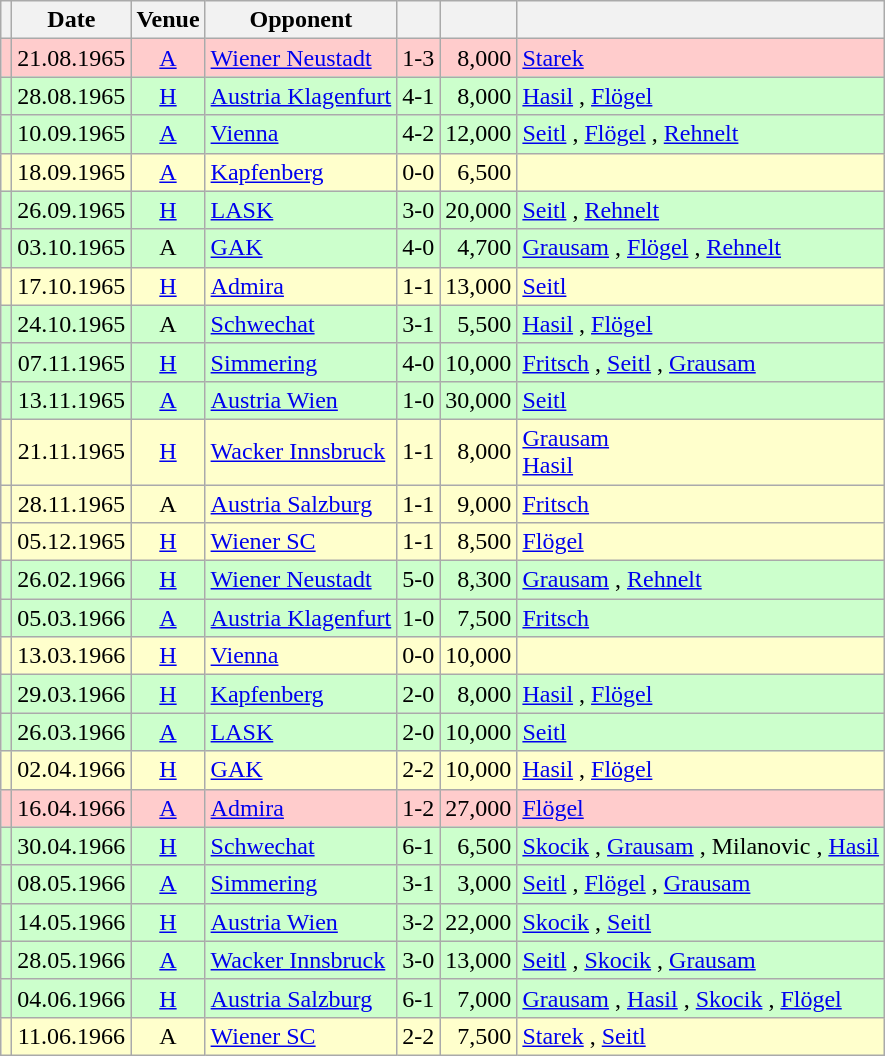<table class="wikitable" Style="text-align: center">
<tr>
<th></th>
<th>Date</th>
<th>Venue</th>
<th>Opponent</th>
<th></th>
<th></th>
<th></th>
</tr>
<tr style="background:#fcc">
<td></td>
<td>21.08.1965</td>
<td><a href='#'>A</a></td>
<td align="left"><a href='#'>Wiener Neustadt</a></td>
<td>1-3</td>
<td align="right">8,000</td>
<td align="left"><a href='#'>Starek</a> </td>
</tr>
<tr style="background:#cfc">
<td></td>
<td>28.08.1965</td>
<td><a href='#'>H</a></td>
<td align="left"><a href='#'>Austria Klagenfurt</a></td>
<td>4-1</td>
<td align="right">8,000</td>
<td align="left"><a href='#'>Hasil</a>  , <a href='#'>Flögel</a>  </td>
</tr>
<tr style="background:#cfc">
<td></td>
<td>10.09.1965</td>
<td><a href='#'>A</a></td>
<td align="left"><a href='#'>Vienna</a></td>
<td>4-2</td>
<td align="right">12,000</td>
<td align="left"><a href='#'>Seitl</a>  , <a href='#'>Flögel</a> , <a href='#'>Rehnelt</a> </td>
</tr>
<tr style="background:#ffc">
<td></td>
<td>18.09.1965</td>
<td><a href='#'>A</a></td>
<td align="left"><a href='#'>Kapfenberg</a></td>
<td>0-0</td>
<td align="right">6,500</td>
<td align="left"></td>
</tr>
<tr style="background:#cfc">
<td></td>
<td>26.09.1965</td>
<td><a href='#'>H</a></td>
<td align="left"><a href='#'>LASK</a></td>
<td>3-0</td>
<td align="right">20,000</td>
<td align="left"><a href='#'>Seitl</a>  , <a href='#'>Rehnelt</a> </td>
</tr>
<tr style="background:#cfc">
<td></td>
<td>03.10.1965</td>
<td>A</td>
<td align="left"><a href='#'>GAK</a></td>
<td>4-0</td>
<td align="right">4,700</td>
<td align="left"><a href='#'>Grausam</a>  , <a href='#'>Flögel</a> , <a href='#'>Rehnelt</a> </td>
</tr>
<tr style="background:#ffc">
<td></td>
<td>17.10.1965</td>
<td><a href='#'>H</a></td>
<td align="left"><a href='#'>Admira</a></td>
<td>1-1</td>
<td align="right">13,000</td>
<td align="left"><a href='#'>Seitl</a> </td>
</tr>
<tr style="background:#cfc">
<td></td>
<td>24.10.1965</td>
<td>A</td>
<td align="left"><a href='#'>Schwechat</a></td>
<td>3-1</td>
<td align="right">5,500</td>
<td align="left"><a href='#'>Hasil</a> , <a href='#'>Flögel</a>  </td>
</tr>
<tr style="background:#cfc">
<td></td>
<td>07.11.1965</td>
<td><a href='#'>H</a></td>
<td align="left"><a href='#'>Simmering</a></td>
<td>4-0</td>
<td align="right">10,000</td>
<td align="left"><a href='#'>Fritsch</a> , <a href='#'>Seitl</a>  , <a href='#'>Grausam</a> </td>
</tr>
<tr style="background:#cfc">
<td></td>
<td>13.11.1965</td>
<td><a href='#'>A</a></td>
<td align="left"><a href='#'>Austria Wien</a></td>
<td>1-0</td>
<td align="right">30,000</td>
<td align="left"><a href='#'>Seitl</a> </td>
</tr>
<tr style="background:#ffc">
<td></td>
<td>21.11.1965</td>
<td><a href='#'>H</a></td>
<td align="left"><a href='#'>Wacker Innsbruck</a></td>
<td>1-1</td>
<td align="right">8,000</td>
<td align="left"><a href='#'>Grausam</a>  <br> <a href='#'>Hasil</a> </td>
</tr>
<tr style="background:#ffc">
<td></td>
<td>28.11.1965</td>
<td>A</td>
<td align="left"><a href='#'>Austria Salzburg</a></td>
<td>1-1</td>
<td align="right">9,000</td>
<td align="left"><a href='#'>Fritsch</a> </td>
</tr>
<tr style="background:#ffc">
<td></td>
<td>05.12.1965</td>
<td><a href='#'>H</a></td>
<td align="left"><a href='#'>Wiener SC</a></td>
<td>1-1</td>
<td align="right">8,500</td>
<td align="left"><a href='#'>Flögel</a> </td>
</tr>
<tr style="background:#cfc">
<td></td>
<td>26.02.1966</td>
<td><a href='#'>H</a></td>
<td align="left"><a href='#'>Wiener Neustadt</a></td>
<td>5-0</td>
<td align="right">8,300</td>
<td align="left"><a href='#'>Grausam</a>    , <a href='#'>Rehnelt</a> </td>
</tr>
<tr style="background:#cfc">
<td></td>
<td>05.03.1966</td>
<td><a href='#'>A</a></td>
<td align="left"><a href='#'>Austria Klagenfurt</a></td>
<td>1-0</td>
<td align="right">7,500</td>
<td align="left"><a href='#'>Fritsch</a> </td>
</tr>
<tr style="background:#ffc">
<td></td>
<td>13.03.1966</td>
<td><a href='#'>H</a></td>
<td align="left"><a href='#'>Vienna</a></td>
<td>0-0</td>
<td align="right">10,000</td>
<td align="left"></td>
</tr>
<tr style="background:#cfc">
<td></td>
<td>29.03.1966</td>
<td><a href='#'>H</a></td>
<td align="left"><a href='#'>Kapfenberg</a></td>
<td>2-0</td>
<td align="right">8,000</td>
<td align="left"><a href='#'>Hasil</a> , <a href='#'>Flögel</a> </td>
</tr>
<tr style="background:#cfc">
<td></td>
<td>26.03.1966</td>
<td><a href='#'>A</a></td>
<td align="left"><a href='#'>LASK</a></td>
<td>2-0</td>
<td align="right">10,000</td>
<td align="left"><a href='#'>Seitl</a>  </td>
</tr>
<tr style="background:#ffc">
<td></td>
<td>02.04.1966</td>
<td><a href='#'>H</a></td>
<td align="left"><a href='#'>GAK</a></td>
<td>2-2</td>
<td align="right">10,000</td>
<td align="left"><a href='#'>Hasil</a> , <a href='#'>Flögel</a> </td>
</tr>
<tr style="background:#fcc">
<td></td>
<td>16.04.1966</td>
<td><a href='#'>A</a></td>
<td align="left"><a href='#'>Admira</a></td>
<td>1-2</td>
<td align="right">27,000</td>
<td align="left"><a href='#'>Flögel</a> </td>
</tr>
<tr style="background:#cfc">
<td></td>
<td>30.04.1966</td>
<td><a href='#'>H</a></td>
<td align="left"><a href='#'>Schwechat</a></td>
<td>6-1</td>
<td align="right">6,500</td>
<td align="left"><a href='#'>Skocik</a>   , <a href='#'>Grausam</a> , Milanovic , <a href='#'>Hasil</a> </td>
</tr>
<tr style="background:#cfc">
<td></td>
<td>08.05.1966</td>
<td><a href='#'>A</a></td>
<td align="left"><a href='#'>Simmering</a></td>
<td>3-1</td>
<td align="right">3,000</td>
<td align="left"><a href='#'>Seitl</a> , <a href='#'>Flögel</a> , <a href='#'>Grausam</a> </td>
</tr>
<tr style="background:#cfc">
<td></td>
<td>14.05.1966</td>
<td><a href='#'>H</a></td>
<td align="left"><a href='#'>Austria Wien</a></td>
<td>3-2</td>
<td align="right">22,000</td>
<td align="left"><a href='#'>Skocik</a> , <a href='#'>Seitl</a>  </td>
</tr>
<tr style="background:#cfc">
<td></td>
<td>28.05.1966</td>
<td><a href='#'>A</a></td>
<td align="left"><a href='#'>Wacker Innsbruck</a></td>
<td>3-0</td>
<td align="right">13,000</td>
<td align="left"><a href='#'>Seitl</a> , <a href='#'>Skocik</a> , <a href='#'>Grausam</a> </td>
</tr>
<tr style="background:#cfc">
<td></td>
<td>04.06.1966</td>
<td><a href='#'>H</a></td>
<td align="left"><a href='#'>Austria Salzburg</a></td>
<td>6-1</td>
<td align="right">7,000</td>
<td align="left"><a href='#'>Grausam</a>  , <a href='#'>Hasil</a> , <a href='#'>Skocik</a>  , <a href='#'>Flögel</a> </td>
</tr>
<tr style="background:#ffc">
<td></td>
<td>11.06.1966</td>
<td>A</td>
<td align="left"><a href='#'>Wiener SC</a></td>
<td>2-2</td>
<td align="right">7,500</td>
<td align="left"><a href='#'>Starek</a> , <a href='#'>Seitl</a> </td>
</tr>
</table>
